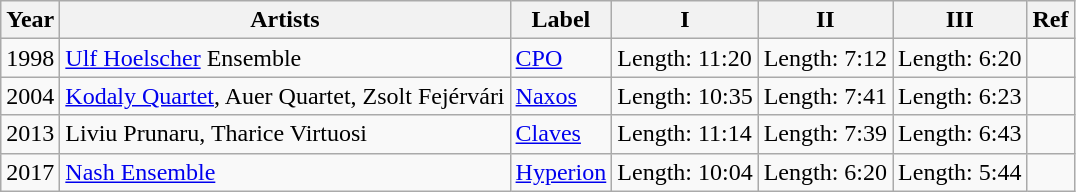<table class="wikitable sortable">
<tr>
<th>Year</th>
<th>Artists</th>
<th>Label</th>
<th>I</th>
<th>II</th>
<th>III</th>
<th>Ref</th>
</tr>
<tr>
<td>1998</td>
<td><a href='#'>Ulf Hoelscher</a> Ensemble</td>
<td><a href='#'>CPO</a></td>
<td>Length: 11:20</td>
<td>Length: 7:12</td>
<td>Length: 6:20</td>
<td></td>
</tr>
<tr>
<td>2004</td>
<td><a href='#'>Kodaly Quartet</a>, Auer Quartet, Zsolt Fejérvári</td>
<td><a href='#'>Naxos</a></td>
<td>Length: 10:35</td>
<td>Length: 7:41</td>
<td>Length: 6:23</td>
<td></td>
</tr>
<tr>
<td>2013</td>
<td>Liviu Prunaru, Tharice Virtuosi</td>
<td><a href='#'>Claves</a></td>
<td>Length: 11:14</td>
<td>Length: 7:39</td>
<td>Length: 6:43</td>
<td></td>
</tr>
<tr>
<td>2017</td>
<td><a href='#'>Nash Ensemble</a></td>
<td><a href='#'>Hyperion</a></td>
<td>Length: 10:04</td>
<td>Length: 6:20</td>
<td>Length: 5:44</td>
<td></td>
</tr>
</table>
